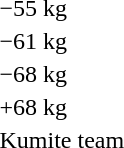<table>
<tr>
<td>−55 kg</td>
<td></td>
<td></td>
<td><br></td>
</tr>
<tr>
<td>−61 kg</td>
<td></td>
<td></td>
<td><br></td>
</tr>
<tr>
<td>−68 kg</td>
<td></td>
<td></td>
<td><br></td>
</tr>
<tr>
<td>+68 kg</td>
<td></td>
<td></td>
<td><br></td>
</tr>
<tr>
<td>Kumite team</td>
<td></td>
<td></td>
<td><br></td>
</tr>
</table>
